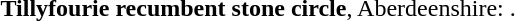<table border="0">
<tr>
<td></td>
<td><strong>Tillyfourie recumbent stone circle</strong>, Aberdeenshire: .</td>
</tr>
</table>
